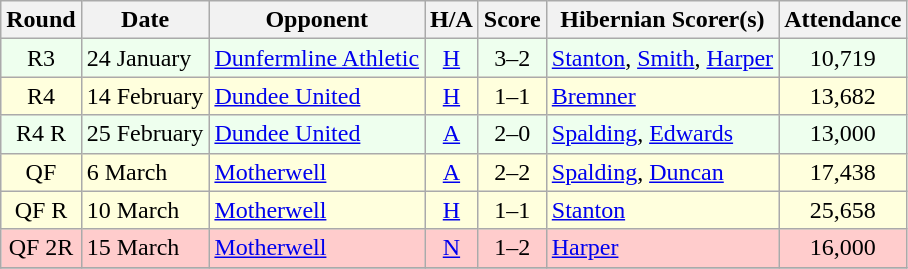<table class="wikitable" style="text-align:center">
<tr>
<th>Round</th>
<th>Date</th>
<th>Opponent</th>
<th>H/A</th>
<th>Score</th>
<th>Hibernian Scorer(s)</th>
<th>Attendance</th>
</tr>
<tr bgcolor=#EEFFEE>
<td>R3</td>
<td align=left>24 January</td>
<td align=left><a href='#'>Dunfermline Athletic</a></td>
<td><a href='#'>H</a></td>
<td>3–2</td>
<td align=left><a href='#'>Stanton</a>, <a href='#'>Smith</a>, <a href='#'>Harper</a></td>
<td>10,719</td>
</tr>
<tr bgcolor=#FFFFDD>
<td>R4</td>
<td align=left>14 February</td>
<td align=left><a href='#'>Dundee United</a></td>
<td><a href='#'>H</a></td>
<td>1–1</td>
<td align=left><a href='#'>Bremner</a></td>
<td>13,682</td>
</tr>
<tr bgcolor=#EEFFEE>
<td>R4 R</td>
<td align=left>25 February</td>
<td align=left><a href='#'>Dundee United</a></td>
<td><a href='#'>A</a></td>
<td>2–0</td>
<td align=left><a href='#'>Spalding</a>, <a href='#'>Edwards</a></td>
<td>13,000</td>
</tr>
<tr bgcolor=#FFFFDD>
<td>QF</td>
<td align=left>6 March</td>
<td align=left><a href='#'>Motherwell</a></td>
<td><a href='#'>A</a></td>
<td>2–2</td>
<td align=left><a href='#'>Spalding</a>, <a href='#'>Duncan</a></td>
<td>17,438</td>
</tr>
<tr bgcolor=#FFFFDD>
<td>QF R</td>
<td align=left>10 March</td>
<td align=left><a href='#'>Motherwell</a></td>
<td><a href='#'>H</a></td>
<td>1–1</td>
<td align=left><a href='#'>Stanton</a></td>
<td>25,658</td>
</tr>
<tr bgcolor=#FFCCCC>
<td>QF 2R</td>
<td align=left>15 March</td>
<td align=left><a href='#'>Motherwell</a></td>
<td><a href='#'>N</a></td>
<td>1–2</td>
<td align=left><a href='#'>Harper</a></td>
<td>16,000</td>
</tr>
<tr>
</tr>
</table>
